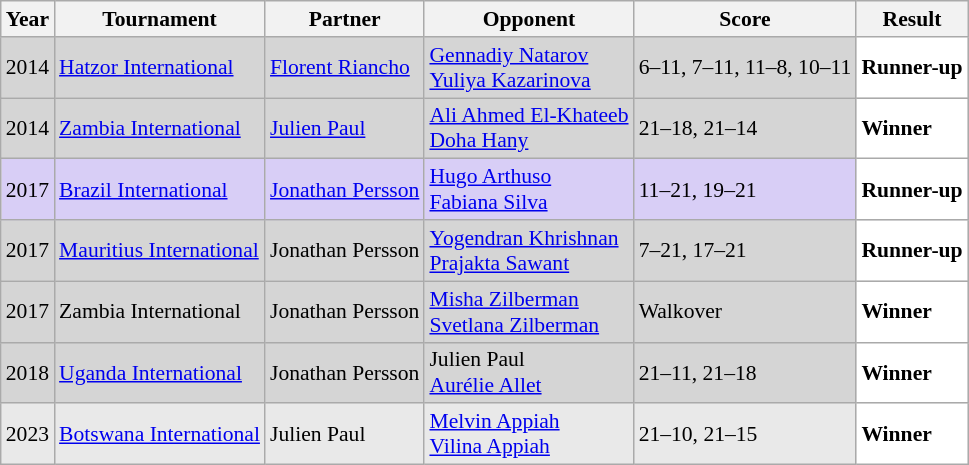<table class="sortable wikitable" style="font-size: 90%;">
<tr>
<th>Year</th>
<th>Tournament</th>
<th>Partner</th>
<th>Opponent</th>
<th>Score</th>
<th>Result</th>
</tr>
<tr style="background:#D5D5D5">
<td align="center">2014</td>
<td align="left"><a href='#'>Hatzor International</a></td>
<td align="left"> <a href='#'>Florent Riancho</a></td>
<td align="left"> <a href='#'>Gennadiy Natarov</a><br> <a href='#'>Yuliya Kazarinova</a></td>
<td align="left">6–11, 7–11, 11–8, 10–11</td>
<td style="text-align:left; background:white"> <strong>Runner-up</strong></td>
</tr>
<tr style="background:#D5D5D5">
<td align="center">2014</td>
<td align="left"><a href='#'>Zambia International</a></td>
<td align="left"> <a href='#'>Julien Paul</a></td>
<td align="left"> <a href='#'>Ali Ahmed El-Khateeb</a><br> <a href='#'>Doha Hany</a></td>
<td align="left">21–18, 21–14</td>
<td style="text-align:left; background:white"> <strong>Winner</strong></td>
</tr>
<tr style="background:#D8CEF6">
<td align="center">2017</td>
<td align="left"><a href='#'>Brazil International</a></td>
<td align="left"> <a href='#'>Jonathan Persson</a></td>
<td align="left"> <a href='#'>Hugo Arthuso</a><br> <a href='#'>Fabiana Silva</a></td>
<td align="left">11–21, 19–21</td>
<td style="text-align:left; background:white"> <strong>Runner-up</strong></td>
</tr>
<tr style="background:#D5D5D5">
<td align="center">2017</td>
<td align="left"><a href='#'>Mauritius International</a></td>
<td align="left"> Jonathan Persson</td>
<td align="left"> <a href='#'>Yogendran Khrishnan</a><br> <a href='#'>Prajakta Sawant</a></td>
<td align="left">7–21, 17–21</td>
<td style="text-align:left; background:white"> <strong>Runner-up</strong></td>
</tr>
<tr style="background:#D5D5D5">
<td align="center">2017</td>
<td align="left">Zambia International</td>
<td align="left"> Jonathan Persson</td>
<td align="left"> <a href='#'>Misha Zilberman</a><br> <a href='#'>Svetlana Zilberman</a></td>
<td align="left">Walkover</td>
<td style="text-align:left; background:white"> <strong>Winner</strong></td>
</tr>
<tr style="background:#D5D5D5">
<td align="center">2018</td>
<td align="left"><a href='#'>Uganda International</a></td>
<td align="left"> Jonathan Persson</td>
<td align="left"> Julien Paul<br> <a href='#'>Aurélie Allet</a></td>
<td align="left">21–11, 21–18</td>
<td style="text-align:left; background:white"> <strong>Winner</strong></td>
</tr>
<tr style="background:#E9E9E9">
<td align="center">2023</td>
<td align="left"><a href='#'>Botswana International</a></td>
<td align="left"> Julien Paul</td>
<td align="left"> <a href='#'>Melvin Appiah</a><br> <a href='#'>Vilina Appiah</a></td>
<td align="left">21–10, 21–15</td>
<td style="text-align:left; background:white"> <strong>Winner</strong></td>
</tr>
</table>
